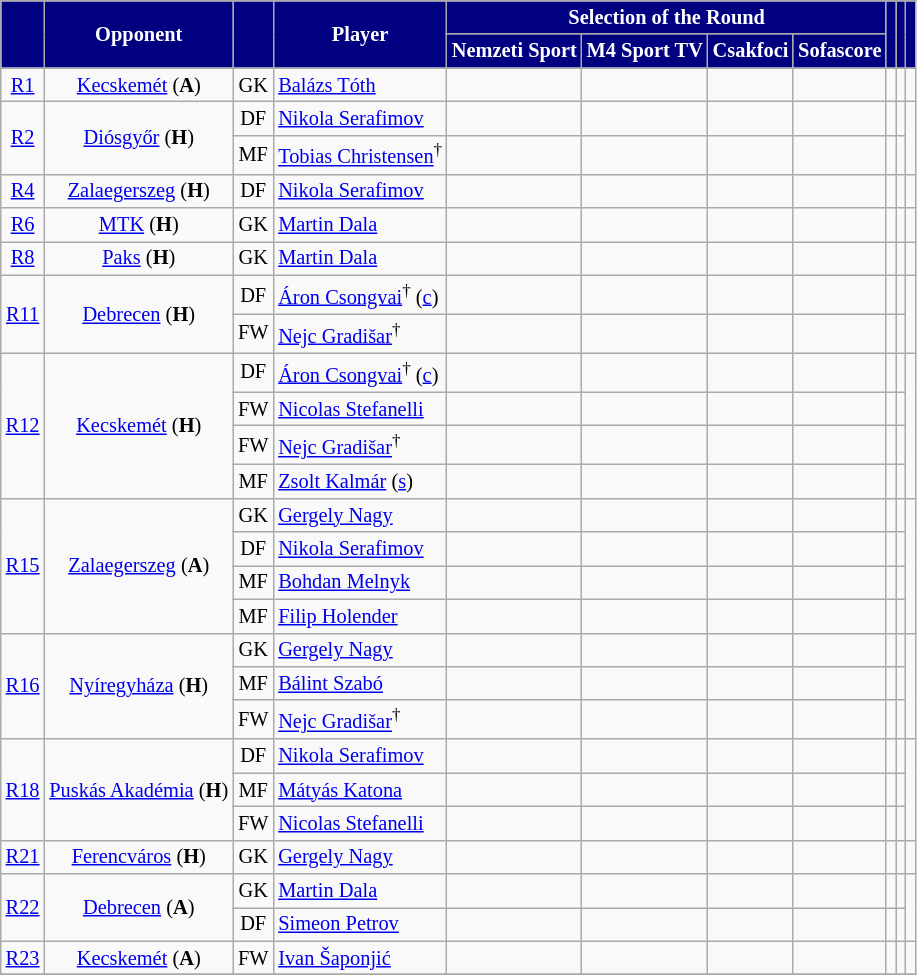<table class="wikitable sortable sticky-header-multi" style="text-align:center; font-size:85%;">
<tr>
<th rowspan="2" style="background-color:navy; color:#ffffff;"></th>
<th rowspan="2" style="background-color:navy; color:#ffffff;">Opponent</th>
<th rowspan="2" style="background-color:navy; color:#ffffff;"></th>
<th rowspan="2" style="background-color:navy; color:#ffffff;">Player</th>
<th colspan="4" style="background-color:navy; color:#ffffff;">Selection of the Round</th>
<th rowspan="2" style="background-color:navy; color:#ffffff;"></th>
<th rowspan="2" style="background-color:navy; color:#ffffff;"></th>
<th rowspan="2" style="background-color:navy; color:#ffffff;" class="unsortable"></th>
</tr>
<tr>
<th style="background-color:navy; color:#ffffff;">Nemzeti Sport</th>
<th style="background-color:navy; color:#ffffff;">M4 Sport TV</th>
<th style="background-color:navy; color:#ffffff;">Csakfoci</th>
<th style="background-color:navy; color:#ffffff;">Sofascore</th>
</tr>
<tr>
<td><a href='#'>R1</a></td>
<td><a href='#'>Kecskemét</a> (<strong>A</strong>)</td>
<td>GK</td>
<td style="text-align:left;" data-sort-value="Toth"> <a href='#'>Balázs Tóth</a></td>
<td></td>
<td></td>
<td></td>
<td></td>
<td></td>
<td></td>
<td></td>
</tr>
<tr>
<td rowspan="2"><a href='#'>R2</a></td>
<td rowspan="2"><a href='#'>Diósgyőr</a> (<strong>H</strong>)</td>
<td>DF</td>
<td style="text-align:left;" data-sort-value="Serafimov"> <a href='#'>Nikola Serafimov</a></td>
<td></td>
<td></td>
<td></td>
<td></td>
<td></td>
<td></td>
<td rowspan="2"></td>
</tr>
<tr>
<td>MF</td>
<td style="text-align:left;" data-sort-value="Christensen"> <a href='#'>Tobias Christensen</a><sup>†</sup></td>
<td></td>
<td></td>
<td></td>
<td></td>
<td></td>
<td></td>
</tr>
<tr>
<td><a href='#'>R4</a></td>
<td><a href='#'>Zalaegerszeg</a> (<strong>H</strong>)</td>
<td>DF</td>
<td style="text-align:left;" data-sort-value="Serafimov"> <a href='#'>Nikola Serafimov</a></td>
<td></td>
<td></td>
<td></td>
<td></td>
<td></td>
<td></td>
<td></td>
</tr>
<tr>
<td><a href='#'>R6</a></td>
<td><a href='#'>MTK</a> (<strong>H</strong>)</td>
<td>GK</td>
<td style="text-align:left;" data-sort-value="Dala"> <a href='#'>Martin Dala</a></td>
<td></td>
<td></td>
<td></td>
<td></td>
<td></td>
<td></td>
<td></td>
</tr>
<tr>
<td><a href='#'>R8</a></td>
<td><a href='#'>Paks</a> (<strong>H</strong>)</td>
<td>GK</td>
<td style="text-align:left;" data-sort-value="Dala"> <a href='#'>Martin Dala</a></td>
<td></td>
<td></td>
<td></td>
<td></td>
<td></td>
<td></td>
<td></td>
</tr>
<tr>
<td rowspan="2"><a href='#'>R11</a></td>
<td rowspan="2"><a href='#'>Debrecen</a> (<strong>H</strong>)</td>
<td>DF</td>
<td style="text-align:left;" data-sort-value="Csongvai"> <a href='#'>Áron Csongvai</a><sup>†</sup> (<a href='#'>c</a>)</td>
<td></td>
<td></td>
<td></td>
<td></td>
<td></td>
<td></td>
<td rowspan="2"></td>
</tr>
<tr>
<td>FW</td>
<td style="text-align:left;" data-sort-value="Gradisar"> <a href='#'>Nejc Gradišar</a><sup>†</sup></td>
<td></td>
<td></td>
<td></td>
<td></td>
<td></td>
<td></td>
</tr>
<tr>
<td rowspan="4"><a href='#'>R12</a></td>
<td rowspan="4"><a href='#'>Kecskemét</a> (<strong>H</strong>)</td>
<td>DF</td>
<td style="text-align:left;" data-sort-value="Csongvai"> <a href='#'>Áron Csongvai</a><sup>†</sup> (<a href='#'>c</a>)</td>
<td></td>
<td></td>
<td></td>
<td></td>
<td></td>
<td></td>
<td rowspan="4"></td>
</tr>
<tr>
<td>FW</td>
<td style="text-align:left;" data-sort-value="Stefanelli"> <a href='#'>Nicolas Stefanelli</a></td>
<td></td>
<td></td>
<td></td>
<td></td>
<td></td>
<td></td>
</tr>
<tr>
<td>FW</td>
<td style="text-align:left;" data-sort-value="Gradisar"> <a href='#'>Nejc Gradišar</a><sup>†</sup></td>
<td></td>
<td></td>
<td></td>
<td></td>
<td></td>
<td></td>
</tr>
<tr>
<td>MF</td>
<td style="text-align:left;" data-sort-value="Kalmár"> <a href='#'>Zsolt Kalmár</a> (<a href='#'>s</a>)</td>
<td></td>
<td></td>
<td></td>
<td></td>
<td></td>
<td></td>
</tr>
<tr>
<td rowspan="4"><a href='#'>R15</a></td>
<td rowspan="4"><a href='#'>Zalaegerszeg</a> (<strong>A</strong>)</td>
<td>GK</td>
<td style="text-align:left;" data-sort-value="Nagy"> <a href='#'>Gergely Nagy</a></td>
<td></td>
<td></td>
<td></td>
<td></td>
<td></td>
<td></td>
<td rowspan="4"></td>
</tr>
<tr>
<td>DF</td>
<td style="text-align:left;" data-sort-value="Serafimov"> <a href='#'>Nikola Serafimov</a></td>
<td></td>
<td></td>
<td></td>
<td></td>
<td></td>
<td></td>
</tr>
<tr>
<td>MF</td>
<td style="text-align:left;" data-sort-value="Melnyk"> <a href='#'>Bohdan Melnyk</a></td>
<td></td>
<td></td>
<td></td>
<td></td>
<td></td>
<td></td>
</tr>
<tr>
<td>MF</td>
<td style="text-align:left;" data-sort-value="Holender"> <a href='#'>Filip Holender</a></td>
<td></td>
<td></td>
<td></td>
<td></td>
<td></td>
<td></td>
</tr>
<tr>
<td rowspan="3"><a href='#'>R16</a></td>
<td rowspan="3"><a href='#'>Nyíregyháza</a> (<strong>H</strong>)</td>
<td>GK</td>
<td style="text-align:left;" data-sort-value="NagyG"> <a href='#'>Gergely Nagy</a></td>
<td></td>
<td></td>
<td></td>
<td></td>
<td></td>
<td></td>
<td rowspan="3"></td>
</tr>
<tr>
<td>MF</td>
<td style="text-align:left;" data-sort-value="SzaboB"> <a href='#'>Bálint Szabó</a></td>
<td></td>
<td></td>
<td></td>
<td></td>
<td></td>
<td></td>
</tr>
<tr>
<td>FW</td>
<td style="text-align:left;" data-sort-value="Gradisar"> <a href='#'>Nejc Gradišar</a><sup>†</sup></td>
<td></td>
<td></td>
<td></td>
<td></td>
<td></td>
<td></td>
</tr>
<tr>
<td rowspan="3"><a href='#'>R18</a></td>
<td rowspan="3"><a href='#'>Puskás Akadémia</a> (<strong>H</strong>)</td>
<td>DF</td>
<td style="text-align:left;" data-sort-value="Serafimov"> <a href='#'>Nikola Serafimov</a></td>
<td></td>
<td></td>
<td></td>
<td></td>
<td></td>
<td></td>
<td rowspan="3"></td>
</tr>
<tr>
<td>MF</td>
<td style="text-align:left;" data-sort-value="Katona"> <a href='#'>Mátyás Katona</a></td>
<td></td>
<td></td>
<td></td>
<td></td>
<td></td>
<td></td>
</tr>
<tr>
<td>FW</td>
<td style="text-align:left;" data-sort-value="Stefanelli"> <a href='#'>Nicolas Stefanelli</a></td>
<td></td>
<td></td>
<td></td>
<td></td>
<td></td>
<td></td>
</tr>
<tr>
<td><a href='#'>R21</a></td>
<td><a href='#'>Ferencváros</a> (<strong>H</strong>)</td>
<td>GK</td>
<td style="text-align:left;" data-sort-value="Nagy"> <a href='#'>Gergely Nagy</a></td>
<td></td>
<td></td>
<td></td>
<td></td>
<td></td>
<td></td>
<td></td>
</tr>
<tr>
<td rowspan="2"><a href='#'>R22</a></td>
<td rowspan="2"><a href='#'>Debrecen</a> (<strong>A</strong>)</td>
<td>GK</td>
<td style="text-align:left;" data-sort-value="Dala"> <a href='#'>Martin Dala</a></td>
<td></td>
<td></td>
<td></td>
<td></td>
<td></td>
<td></td>
<td rowspan="2"></td>
</tr>
<tr>
<td>DF</td>
<td style="text-align:left;" data-sort-value="Petrov"> <a href='#'>Simeon Petrov</a></td>
<td></td>
<td></td>
<td></td>
<td></td>
<td></td>
<td></td>
</tr>
<tr>
<td><a href='#'>R23</a></td>
<td><a href='#'>Kecskemét</a> (<strong>A</strong>)</td>
<td>FW</td>
<td style="text-align:left;" data-sort-value="Saponjic"> <a href='#'>Ivan Šaponjić</a></td>
<td></td>
<td></td>
<td></td>
<td></td>
<td></td>
<td></td>
<td></td>
</tr>
<tr>
</tr>
</table>
